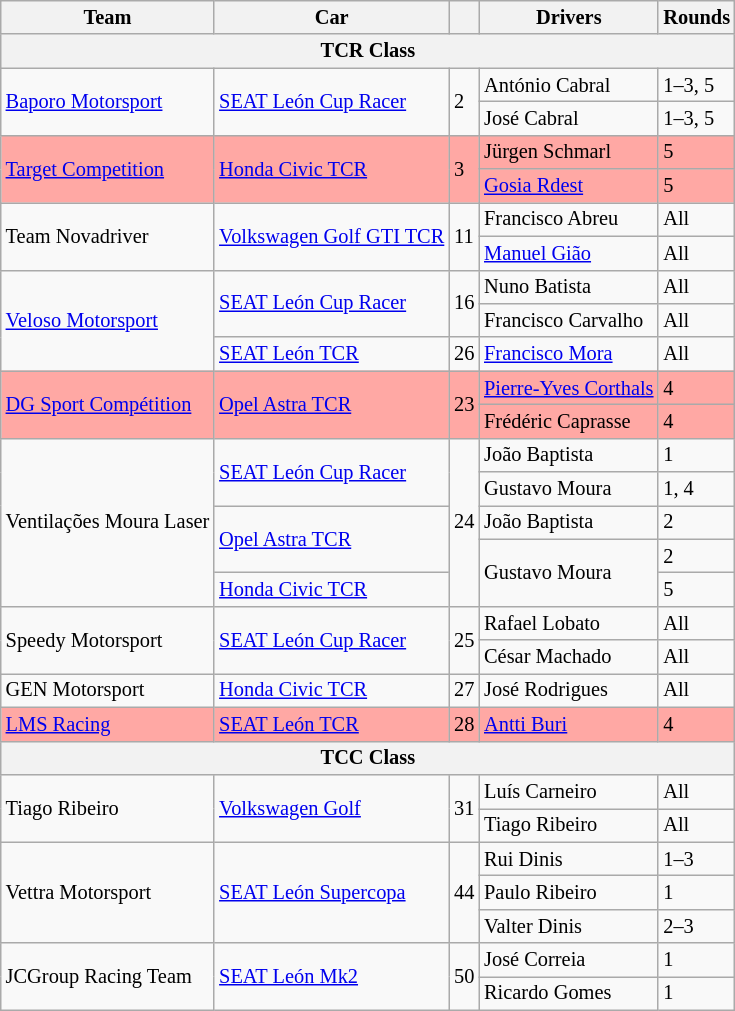<table class="wikitable" style="font-size: 85%">
<tr>
<th>Team</th>
<th>Car</th>
<th></th>
<th>Drivers</th>
<th>Rounds</th>
</tr>
<tr>
<th colspan="5" align="center"><strong>TCR Class</strong></th>
</tr>
<tr>
<td rowspan="2"> <a href='#'>Baporo Motorsport</a></td>
<td rowspan="2"><a href='#'>SEAT León Cup Racer</a></td>
<td rowspan="2">2</td>
<td> António Cabral</td>
<td>1–3, 5</td>
</tr>
<tr>
<td> José Cabral</td>
<td>1–3, 5</td>
</tr>
<tr style="background:#FFA8A4;">
<td rowspan="2"> <a href='#'>Target Competition</a></td>
<td rowspan="2"><a href='#'>Honda Civic TCR</a></td>
<td rowspan="2">3</td>
<td> Jürgen Schmarl</td>
<td>5</td>
</tr>
<tr style="background:#FFA8A4;">
<td> <a href='#'>Gosia Rdest</a></td>
<td>5</td>
</tr>
<tr>
<td rowspan="2"> Team Novadriver</td>
<td rowspan="2"><a href='#'>Volkswagen Golf GTI TCR</a></td>
<td rowspan="2">11</td>
<td> Francisco Abreu</td>
<td>All</td>
</tr>
<tr>
<td> <a href='#'>Manuel Gião</a></td>
<td>All</td>
</tr>
<tr>
<td rowspan="3"> <a href='#'>Veloso Motorsport</a></td>
<td rowspan="2"><a href='#'>SEAT León Cup Racer</a></td>
<td rowspan="2">16</td>
<td> Nuno Batista</td>
<td>All</td>
</tr>
<tr>
<td> Francisco Carvalho</td>
<td>All</td>
</tr>
<tr>
<td><a href='#'>SEAT León TCR</a></td>
<td>26</td>
<td> <a href='#'>Francisco Mora</a></td>
<td>All</td>
</tr>
<tr style="background:#FFA8A4;">
<td rowspan="2"> <a href='#'>DG Sport Compétition</a></td>
<td rowspan="2"><a href='#'>Opel Astra TCR</a></td>
<td rowspan="2">23</td>
<td> <a href='#'>Pierre-Yves Corthals</a></td>
<td>4</td>
</tr>
<tr style="background:#FFA8A4;">
<td> Frédéric Caprasse</td>
<td>4</td>
</tr>
<tr>
<td rowspan="5"> Ventilações Moura Laser</td>
<td rowspan="2"><a href='#'>SEAT León Cup Racer</a></td>
<td rowspan="5">24</td>
<td> João Baptista</td>
<td>1</td>
</tr>
<tr>
<td> Gustavo Moura</td>
<td>1, 4</td>
</tr>
<tr>
<td rowspan="2"><a href='#'>Opel Astra TCR</a></td>
<td> João Baptista</td>
<td>2</td>
</tr>
<tr>
<td rowspan="2"> Gustavo Moura</td>
<td>2</td>
</tr>
<tr>
<td><a href='#'>Honda Civic TCR</a></td>
<td>5</td>
</tr>
<tr>
<td rowspan="2"> Speedy Motorsport</td>
<td rowspan="2"><a href='#'>SEAT León Cup Racer</a></td>
<td rowspan="2">25</td>
<td> Rafael Lobato</td>
<td>All</td>
</tr>
<tr>
<td> César Machado</td>
<td>All</td>
</tr>
<tr>
<td> GEN Motorsport</td>
<td><a href='#'>Honda Civic TCR</a></td>
<td>27</td>
<td> José Rodrigues</td>
<td>All</td>
</tr>
<tr style="background:#FFA8A4;">
<td> <a href='#'>LMS Racing</a></td>
<td><a href='#'>SEAT León TCR</a></td>
<td>28</td>
<td> <a href='#'>Antti Buri</a></td>
<td>4</td>
</tr>
<tr>
<th colspan="5" align="center"><strong>TCC Class</strong></th>
</tr>
<tr>
<td rowspan="2"> Tiago Ribeiro</td>
<td rowspan="2"><a href='#'>Volkswagen Golf</a></td>
<td rowspan="2">31</td>
<td> Luís Carneiro</td>
<td>All</td>
</tr>
<tr>
<td> Tiago Ribeiro</td>
<td>All</td>
</tr>
<tr>
<td rowspan="3"> Vettra Motorsport</td>
<td rowspan="3"><a href='#'>SEAT León Supercopa</a></td>
<td rowspan="3">44</td>
<td> Rui Dinis</td>
<td>1–3</td>
</tr>
<tr>
<td> Paulo Ribeiro</td>
<td>1</td>
</tr>
<tr>
<td> Valter Dinis</td>
<td>2–3</td>
</tr>
<tr>
<td rowspan="2"> JCGroup Racing Team</td>
<td rowspan="2"><a href='#'>SEAT León Mk2</a></td>
<td rowspan="2">50</td>
<td> José Correia</td>
<td>1</td>
</tr>
<tr>
<td> Ricardo Gomes</td>
<td>1</td>
</tr>
</table>
